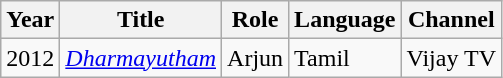<table class="wikitable">
<tr>
<th>Year</th>
<th>Title</th>
<th>Role</th>
<th>Language</th>
<th>Channel</th>
</tr>
<tr>
<td>2012</td>
<td><em><a href='#'>Dharmayutham</a></em></td>
<td>Arjun</td>
<td>Tamil</td>
<td>Vijay TV</td>
</tr>
</table>
